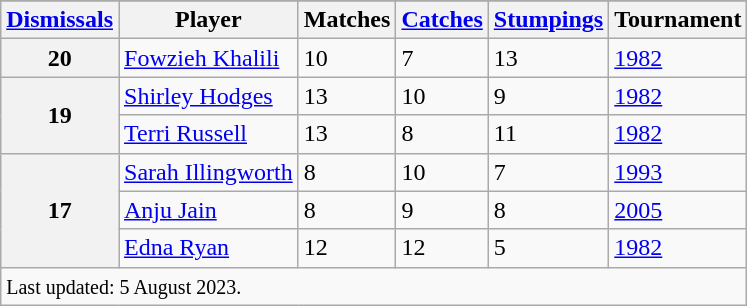<table class="wikitable">
<tr>
</tr>
<tr>
<th><a href='#'>Dismissals</a></th>
<th>Player</th>
<th>Matches</th>
<th><a href='#'>Catches</a></th>
<th><a href='#'>Stumpings</a></th>
<th>Tournament</th>
</tr>
<tr>
<th>20</th>
<td> <a href='#'>Fowzieh Khalili</a></td>
<td>10</td>
<td>7</td>
<td>13</td>
<td><a href='#'>1982</a></td>
</tr>
<tr>
<th rowspan=2>19</th>
<td> <a href='#'>Shirley Hodges</a></td>
<td>13</td>
<td>10</td>
<td>9</td>
<td><a href='#'>1982</a></td>
</tr>
<tr>
<td> <a href='#'>Terri Russell</a></td>
<td>13</td>
<td>8</td>
<td>11</td>
<td><a href='#'>1982</a></td>
</tr>
<tr>
<th rowspan=3>17</th>
<td> <a href='#'>Sarah Illingworth</a></td>
<td>8</td>
<td>10</td>
<td>7</td>
<td><a href='#'>1993</a></td>
</tr>
<tr>
<td> <a href='#'>Anju Jain</a></td>
<td>8</td>
<td>9</td>
<td>8</td>
<td><a href='#'>2005</a></td>
</tr>
<tr>
<td> <a href='#'>Edna Ryan</a></td>
<td>12</td>
<td>12</td>
<td>5</td>
<td><a href='#'>1982</a></td>
</tr>
<tr>
<td colspan=6><small>Last updated: 5 August 2023.</small></td>
</tr>
</table>
